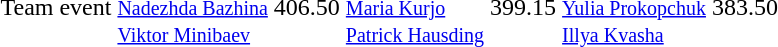<table>
<tr>
<td>Team event<br></td>
<td><br><small><a href='#'>Nadezhda Bazhina</a><br><a href='#'>Viktor Minibaev</a><br></small></td>
<td>406.50</td>
<td><br><small><a href='#'>Maria Kurjo</a><br><a href='#'>Patrick Hausding</a><br></small></td>
<td>399.15</td>
<td><br><small><a href='#'>Yulia Prokopchuk</a><br><a href='#'>Illya Kvasha</a></small></td>
<td>383.50</td>
</tr>
</table>
